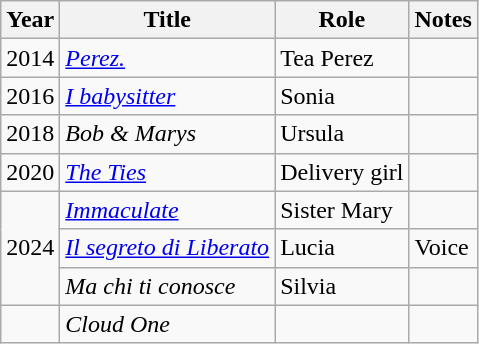<table class="wikitable sortable">
<tr>
<th>Year</th>
<th>Title</th>
<th>Role</th>
<th class="unsortable">Notes</th>
</tr>
<tr>
<td>2014</td>
<td><em><a href='#'>Perez.</a></em></td>
<td>Tea Perez</td>
<td></td>
</tr>
<tr>
<td>2016</td>
<td><em><a href='#'>I babysitter</a></em></td>
<td>Sonia</td>
<td></td>
</tr>
<tr>
<td>2018</td>
<td><em>Bob & Marys</em></td>
<td>Ursula</td>
<td></td>
</tr>
<tr>
<td>2020</td>
<td><em><a href='#'>The Ties</a></em></td>
<td>Delivery girl</td>
<td></td>
</tr>
<tr>
<td rowspan="3">2024</td>
<td><em><a href='#'>Immaculate</a></em></td>
<td>Sister Mary</td>
<td></td>
</tr>
<tr>
<td><em><a href='#'>Il segreto di Liberato</a></em></td>
<td>Lucia</td>
<td>Voice</td>
</tr>
<tr>
<td><em>Ma chi ti conosce</em></td>
<td>Silvia</td>
<td></td>
</tr>
<tr>
<td></td>
<td><em>Cloud One</em></td>
<td></td>
<td></td>
</tr>
</table>
